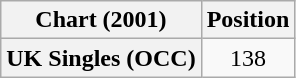<table class="wikitable plainrowheaders" style="text-align:center">
<tr>
<th scope="col">Chart (2001)</th>
<th scope="col">Position</th>
</tr>
<tr>
<th scope="row">UK Singles (OCC)</th>
<td>138</td>
</tr>
</table>
